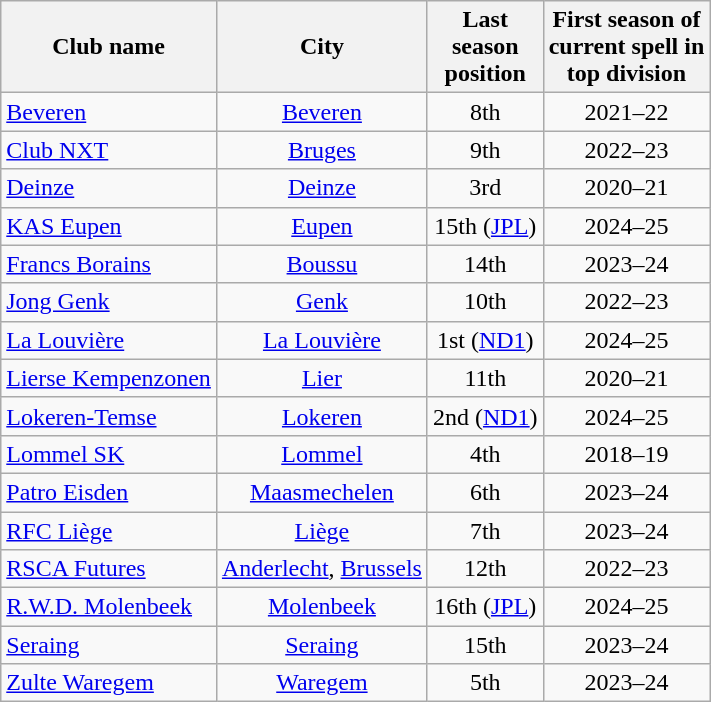<table class="wikitable sortable" style="text-align:center;">
<tr>
<th>Club name</th>
<th>City</th>
<th>Last <br> season <br> position</th>
<th>First season of <br> current spell in <br> top division</th></th>
</tr>
<tr>
<td style="text-align:left;"><a href='#'>Beveren</a></td>
<td><a href='#'>Beveren</a></td>
<td>8th</td>
<td>2021–22</td>
</tr>
<tr>
<td style="text-align:left;"><a href='#'>Club NXT</a></td>
<td><a href='#'>Bruges</a></td>
<td>9th</td>
<td>2022–23</td>
</tr>
<tr>
<td style="text-align:left;"><a href='#'>Deinze</a></td>
<td><a href='#'>Deinze</a></td>
<td>3rd</td>
<td>2020–21</td>
</tr>
<tr>
<td style="text-align:left;"><a href='#'>KAS Eupen</a></td>
<td><a href='#'>Eupen</a></td>
<td>15th (<a href='#'>JPL</a>)</td>
<td>2024–25</td>
</tr>
<tr>
<td style="text-align:left;"><a href='#'>Francs Borains</a></td>
<td><a href='#'>Boussu</a></td>
<td>14th</td>
<td>2023–24</td>
</tr>
<tr>
<td style="text-align:left;"><a href='#'>Jong Genk</a></td>
<td><a href='#'>Genk</a></td>
<td>10th</td>
<td>2022–23</td>
</tr>
<tr>
<td style="text-align:left;"><a href='#'>La Louvière</a></td>
<td><a href='#'>La Louvière</a></td>
<td>1st (<a href='#'>ND1</a>)</td>
<td>2024–25</td>
</tr>
<tr>
<td style="text-align:left;"><a href='#'>Lierse Kempenzonen</a></td>
<td><a href='#'>Lier</a></td>
<td>11th</td>
<td>2020–21</td>
</tr>
<tr>
<td style="text-align:left;"><a href='#'>Lokeren-Temse</a></td>
<td><a href='#'>Lokeren</a></td>
<td>2nd (<a href='#'>ND1</a>)</td>
<td>2024–25</td>
</tr>
<tr>
<td style="text-align:left;"><a href='#'>Lommel SK</a></td>
<td><a href='#'>Lommel</a></td>
<td>4th</td>
<td>2018–19</td>
</tr>
<tr>
<td style="text-align:left;"><a href='#'>Patro Eisden</a></td>
<td><a href='#'>Maasmechelen</a></td>
<td>6th</td>
<td>2023–24</td>
</tr>
<tr>
<td style="text-align:left;"><a href='#'>RFC Liège</a></td>
<td><a href='#'>Liège</a></td>
<td>7th</td>
<td>2023–24</td>
</tr>
<tr>
<td style="text-align:left;"><a href='#'>RSCA Futures</a></td>
<td><a href='#'>Anderlecht</a>, <a href='#'>Brussels</a></td>
<td>12th</td>
<td>2022–23</td>
</tr>
<tr>
<td style="text-align:left;"><a href='#'>R.W.D. Molenbeek</a></td>
<td><a href='#'>Molenbeek</a></td>
<td>16th (<a href='#'>JPL</a>)</td>
<td>2024–25</td>
</tr>
<tr>
<td style="text-align:left;"><a href='#'>Seraing</a></td>
<td><a href='#'>Seraing</a></td>
<td>15th</td>
<td>2023–24</td>
</tr>
<tr>
<td style="text-align:left;"><a href='#'>Zulte Waregem</a></td>
<td><a href='#'>Waregem</a></td>
<td>5th</td>
<td>2023–24</td>
</tr>
</table>
